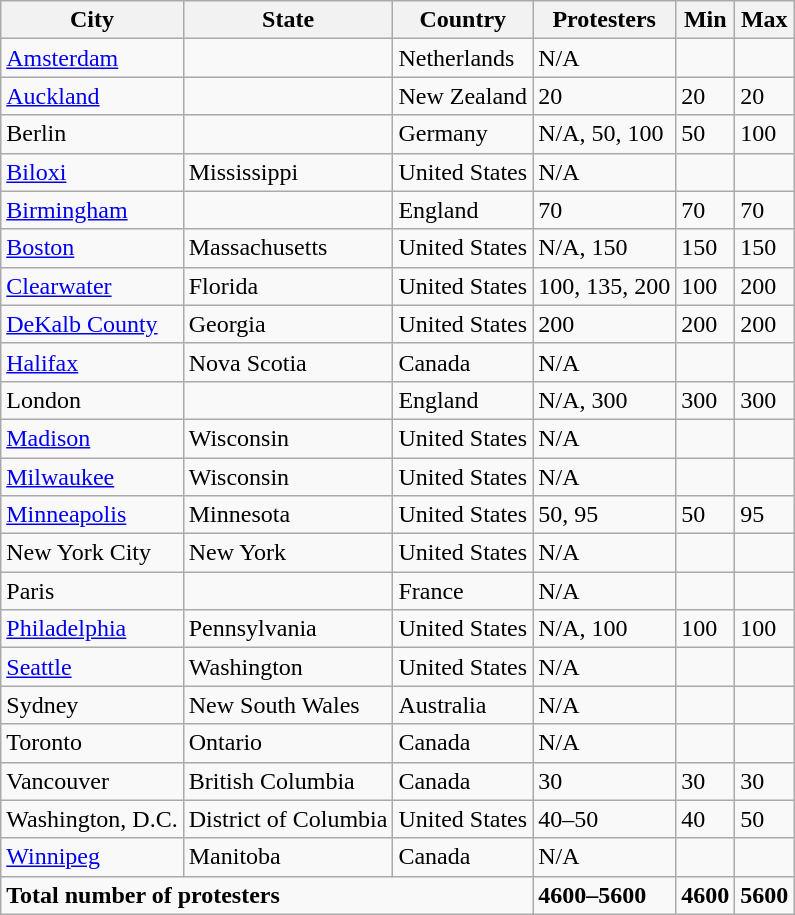<table class="wikitable sortable">
<tr>
<th>City</th>
<th>State</th>
<th>Country</th>
<th class="unsortable">Protesters</th>
<th>Min</th>
<th>Max</th>
</tr>
<tr>
<td><a href='#'>Amsterdam</a></td>
<td></td>
<td>Netherlands</td>
<td><span>N/A</span></td>
<td></td>
<td></td>
</tr>
<tr>
<td><a href='#'>Auckland</a></td>
<td></td>
<td>New Zealand</td>
<td>20</td>
<td>20</td>
<td>20</td>
</tr>
<tr>
<td>Berlin</td>
<td></td>
<td>Germany</td>
<td><span>N/A</span>, 50, 100</td>
<td>50</td>
<td>100</td>
</tr>
<tr>
<td><a href='#'>Biloxi</a></td>
<td>Mississippi</td>
<td>United States</td>
<td><span>N/A</span></td>
<td></td>
<td></td>
</tr>
<tr>
<td><a href='#'>Birmingham</a></td>
<td></td>
<td>England</td>
<td>70</td>
<td>70</td>
<td>70</td>
</tr>
<tr>
<td><a href='#'>Boston</a></td>
<td>Massachusetts</td>
<td>United States</td>
<td><span>N/A</span>, 150</td>
<td>150</td>
<td>150</td>
</tr>
<tr>
<td><a href='#'>Clearwater</a></td>
<td>Florida</td>
<td>United States</td>
<td>100, 135, 200</td>
<td>100</td>
<td>200</td>
</tr>
<tr>
<td><a href='#'>DeKalb County</a></td>
<td>Georgia</td>
<td>United States</td>
<td>200</td>
<td>200</td>
<td>200</td>
</tr>
<tr>
<td><a href='#'>Halifax</a></td>
<td>Nova Scotia</td>
<td>Canada</td>
<td><span>N/A</span></td>
<td></td>
<td></td>
</tr>
<tr>
<td>London</td>
<td></td>
<td>England</td>
<td><span>N/A</span>, 300</td>
<td>300</td>
<td>300</td>
</tr>
<tr>
<td><a href='#'>Madison</a></td>
<td>Wisconsin</td>
<td>United States</td>
<td><span>N/A</span></td>
<td></td>
<td></td>
</tr>
<tr>
<td><a href='#'>Milwaukee</a></td>
<td>Wisconsin</td>
<td>United States</td>
<td><span>N/A</span></td>
<td></td>
<td></td>
</tr>
<tr>
<td><a href='#'>Minneapolis</a></td>
<td>Minnesota</td>
<td>United States</td>
<td>50, 95</td>
<td>50</td>
<td>95</td>
</tr>
<tr>
<td>New York City</td>
<td>New York</td>
<td>United States</td>
<td><span>N/A</span></td>
<td></td>
<td></td>
</tr>
<tr>
<td>Paris</td>
<td></td>
<td>France</td>
<td><span>N/A</span></td>
<td></td>
<td></td>
</tr>
<tr>
<td><a href='#'>Philadelphia</a></td>
<td>Pennsylvania</td>
<td>United States</td>
<td><span>N/A</span>, 100</td>
<td>100</td>
<td>100</td>
</tr>
<tr>
<td><a href='#'>Seattle</a></td>
<td>Washington</td>
<td>United States</td>
<td><span>N/A</span></td>
<td></td>
<td></td>
</tr>
<tr>
<td>Sydney</td>
<td>New South Wales</td>
<td>Australia</td>
<td><span>N/A</span></td>
<td></td>
<td></td>
</tr>
<tr>
<td>Toronto</td>
<td>Ontario</td>
<td>Canada</td>
<td><span>N/A</span></td>
<td></td>
<td></td>
</tr>
<tr>
<td>Vancouver</td>
<td>British Columbia</td>
<td>Canada</td>
<td>30</td>
<td>30</td>
<td>30</td>
</tr>
<tr>
<td>Washington, D.C.</td>
<td>District of Columbia</td>
<td>United States</td>
<td>40–50</td>
<td>40</td>
<td>50</td>
</tr>
<tr>
<td><a href='#'>Winnipeg</a></td>
<td>Manitoba</td>
<td>Canada</td>
<td><span>N/A</span></td>
<td></td>
<td></td>
</tr>
<tr class="sortbottom" style="font-weight: bold">
<td colspan="3">Total number of protesters</td>
<td>4600–5600</td>
<td>4600</td>
<td>5600</td>
</tr>
</table>
